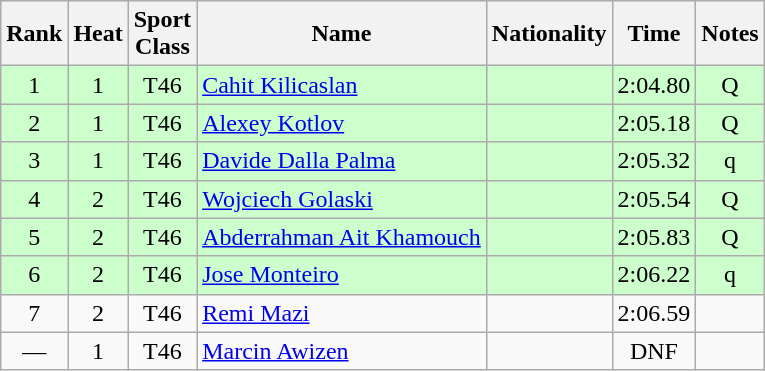<table class="wikitable sortable" style="text-align:center">
<tr>
<th>Rank</th>
<th>Heat</th>
<th>Sport<br>Class</th>
<th>Name</th>
<th>Nationality</th>
<th>Time</th>
<th>Notes</th>
</tr>
<tr bgcolor=ccffcc>
<td>1</td>
<td>1</td>
<td>T46</td>
<td align=left><a href='#'>Cahit Kilicaslan</a></td>
<td align=left></td>
<td>2:04.80</td>
<td>Q</td>
</tr>
<tr bgcolor=ccffcc>
<td>2</td>
<td>1</td>
<td>T46</td>
<td align=left><a href='#'>Alexey Kotlov</a></td>
<td align=left></td>
<td>2:05.18</td>
<td>Q</td>
</tr>
<tr bgcolor=ccffcc>
<td>3</td>
<td>1</td>
<td>T46</td>
<td align=left><a href='#'>Davide Dalla Palma</a></td>
<td align=left></td>
<td>2:05.32</td>
<td>q</td>
</tr>
<tr bgcolor=ccffcc>
<td>4</td>
<td>2</td>
<td>T46</td>
<td align=left><a href='#'>Wojciech Golaski</a></td>
<td align=left></td>
<td>2:05.54</td>
<td>Q</td>
</tr>
<tr bgcolor=ccffcc>
<td>5</td>
<td>2</td>
<td>T46</td>
<td align=left><a href='#'>Abderrahman Ait Khamouch</a></td>
<td align=left></td>
<td>2:05.83</td>
<td>Q</td>
</tr>
<tr bgcolor=ccffcc>
<td>6</td>
<td>2</td>
<td>T46</td>
<td align=left><a href='#'>Jose Monteiro</a></td>
<td align=left></td>
<td>2:06.22</td>
<td>q</td>
</tr>
<tr>
<td>7</td>
<td>2</td>
<td>T46</td>
<td align=left><a href='#'>Remi Mazi</a></td>
<td align=left></td>
<td>2:06.59</td>
<td></td>
</tr>
<tr>
<td>—</td>
<td>1</td>
<td>T46</td>
<td align=left><a href='#'>Marcin Awizen</a></td>
<td align=left></td>
<td>DNF</td>
<td></td>
</tr>
</table>
